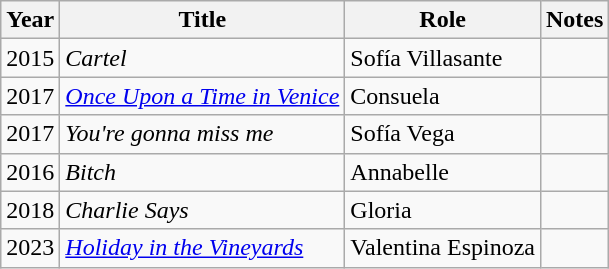<table class="wikitable sortable">
<tr>
<th>Year</th>
<th>Title</th>
<th>Role</th>
<th class="unsortable">Notes</th>
</tr>
<tr>
<td>2015</td>
<td><em>Cartel</em></td>
<td>Sofía Villasante</td>
<td></td>
</tr>
<tr>
<td>2017</td>
<td><em><a href='#'>Once Upon a Time in Venice</a></em></td>
<td>Consuela</td>
<td></td>
</tr>
<tr>
<td>2017</td>
<td><em>You're gonna miss me</em></td>
<td>Sofía Vega</td>
<td></td>
</tr>
<tr>
<td>2016</td>
<td><em>Bitch</em></td>
<td>Annabelle</td>
<td></td>
</tr>
<tr>
<td>2018</td>
<td><em>Charlie Says</em></td>
<td>Gloria</td>
<td></td>
</tr>
<tr>
<td>2023</td>
<td><em><a href='#'>Holiday in the Vineyards</a></em></td>
<td>Valentina Espinoza</td>
<td></td>
</tr>
</table>
